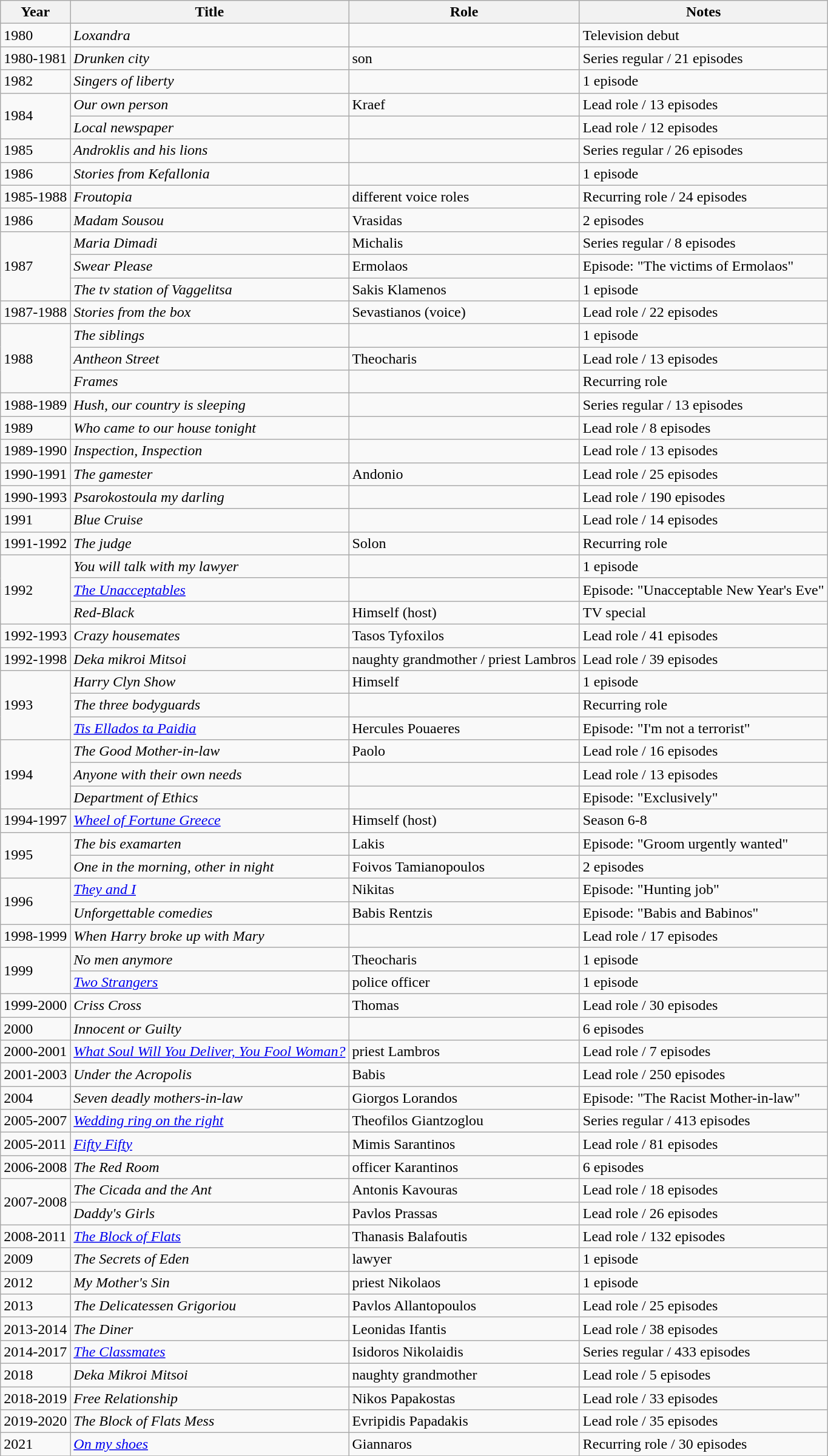<table class="wikitable">
<tr>
<th>Year</th>
<th>Title</th>
<th>Role</th>
<th>Notes</th>
</tr>
<tr>
<td>1980</td>
<td><em>Loxandra</em></td>
<td></td>
<td>Television debut</td>
</tr>
<tr>
<td>1980-1981</td>
<td><em>Drunken city</em></td>
<td>son</td>
<td>Series regular / 21 episodes</td>
</tr>
<tr>
<td>1982</td>
<td><em>Singers of liberty</em></td>
<td></td>
<td>1 episode</td>
</tr>
<tr>
<td rowspan="2">1984</td>
<td><em>Our own person</em></td>
<td>Kraef</td>
<td>Lead role / 13 episodes</td>
</tr>
<tr>
<td><em>Local newspaper</em></td>
<td></td>
<td>Lead role / 12 episodes</td>
</tr>
<tr>
<td>1985</td>
<td><em>Androklis and his lions</em></td>
<td></td>
<td>Series regular / 26 episodes</td>
</tr>
<tr>
<td>1986</td>
<td><em>Stories from Kefallonia</em></td>
<td></td>
<td>1 episode</td>
</tr>
<tr>
<td>1985-1988</td>
<td><em>Froutopia</em></td>
<td>different voice roles</td>
<td>Recurring role / 24 episodes</td>
</tr>
<tr>
<td>1986</td>
<td><em>Madam Sousou</em></td>
<td>Vrasidas</td>
<td>2 episodes</td>
</tr>
<tr>
<td rowspan="3">1987</td>
<td><em>Maria Dimadi</em></td>
<td>Michalis</td>
<td>Series regular / 8 episodes</td>
</tr>
<tr>
<td><em>Swear Please</em></td>
<td>Ermolaos</td>
<td>Episode: "The victims of Ermolaos"</td>
</tr>
<tr>
<td><em>The tv station of Vaggelitsa</em></td>
<td>Sakis Klamenos</td>
<td>1 episode</td>
</tr>
<tr>
<td>1987-1988</td>
<td><em>Stories from the box</em></td>
<td>Sevastianos (voice)</td>
<td>Lead role / 22 episodes</td>
</tr>
<tr>
<td rowspan="3">1988</td>
<td><em>The siblings</em></td>
<td></td>
<td>1 episode</td>
</tr>
<tr>
<td><em>Antheon Street</em></td>
<td>Theocharis</td>
<td>Lead role / 13 episodes</td>
</tr>
<tr>
<td><em>Frames</em></td>
<td></td>
<td>Recurring role</td>
</tr>
<tr>
<td>1988-1989</td>
<td><em>Hush, our country is sleeping</em></td>
<td></td>
<td>Series regular / 13 episodes</td>
</tr>
<tr>
<td>1989</td>
<td><em>Who came to our house tonight</em></td>
<td></td>
<td>Lead role / 8 episodes</td>
</tr>
<tr>
<td>1989-1990</td>
<td><em>Inspection, Inspection</em></td>
<td></td>
<td>Lead role / 13 episodes</td>
</tr>
<tr>
<td>1990-1991</td>
<td><em>The gamester</em></td>
<td>Andonio</td>
<td>Lead role / 25 episodes</td>
</tr>
<tr>
<td>1990-1993</td>
<td><em>Psarokostoula my darling</em></td>
<td></td>
<td>Lead role / 190 episodes</td>
</tr>
<tr>
<td>1991</td>
<td><em>Blue Cruise</em></td>
<td></td>
<td>Lead role / 14 episodes</td>
</tr>
<tr>
<td>1991-1992</td>
<td><em>The judge</em></td>
<td>Solon</td>
<td>Recurring role</td>
</tr>
<tr>
<td rowspan="3">1992</td>
<td><em>You will talk with my lawyer</em></td>
<td></td>
<td>1 episode</td>
</tr>
<tr>
<td><em><a href='#'>The Unacceptables</a></em></td>
<td></td>
<td>Episode: "Unacceptable New Year's Eve"</td>
</tr>
<tr>
<td><em>Red-Black</em></td>
<td>Himself (host)</td>
<td>TV special</td>
</tr>
<tr>
<td>1992-1993</td>
<td><em>Crazy housemates</em></td>
<td>Tasos Tyfoxilos</td>
<td>Lead role / 41 episodes</td>
</tr>
<tr>
<td>1992-1998</td>
<td><em>Deka mikroi Mitsoi</em></td>
<td>naughty grandmother / priest Lambros</td>
<td>Lead role / 39 episodes</td>
</tr>
<tr>
<td rowspan="3">1993</td>
<td><em>Harry Clyn Show</em></td>
<td>Himself</td>
<td>1 episode</td>
</tr>
<tr>
<td><em>The three bodyguards</em></td>
<td></td>
<td>Recurring role</td>
</tr>
<tr>
<td><em><a href='#'>Tis Ellados ta Paidia</a></em></td>
<td>Hercules Pouaeres</td>
<td>Episode: "I'm not a terrorist"</td>
</tr>
<tr>
<td rowspan="3">1994</td>
<td><em>The Good Mother-in-law</em></td>
<td>Paolo</td>
<td>Lead role / 16 episodes</td>
</tr>
<tr>
<td><em>Anyone with their own needs</em></td>
<td></td>
<td>Lead role / 13 episodes</td>
</tr>
<tr>
<td><em>Department of Ethics</em></td>
<td></td>
<td>Episode: "Exclusively"</td>
</tr>
<tr>
<td>1994-1997</td>
<td><em><a href='#'>Wheel of Fortune Greece</a></em></td>
<td>Himself (host)</td>
<td>Season 6-8</td>
</tr>
<tr>
<td rowspan="2">1995</td>
<td><em>The bis examarten</em></td>
<td>Lakis</td>
<td>Episode: "Groom urgently wanted"</td>
</tr>
<tr>
<td><em>One in the morning, other in night</em></td>
<td>Foivos Tamianopoulos</td>
<td>2 episodes</td>
</tr>
<tr>
<td rowspan="2">1996</td>
<td><em><a href='#'>They and I</a></em></td>
<td>Nikitas</td>
<td>Episode: "Hunting job"</td>
</tr>
<tr>
<td><em>Unforgettable comedies</em></td>
<td>Babis Rentzis</td>
<td>Episode: "Babis and Babinos"</td>
</tr>
<tr>
<td>1998-1999</td>
<td><em>When Harry broke up with Mary</em></td>
<td></td>
<td>Lead role / 17 episodes</td>
</tr>
<tr>
<td rowspan="2">1999</td>
<td><em>No men anymore</em></td>
<td>Theocharis</td>
<td>1 episode</td>
</tr>
<tr>
<td><em><a href='#'>Two Strangers</a></em></td>
<td>police officer</td>
<td>1 episode</td>
</tr>
<tr>
<td>1999-2000</td>
<td><em>Criss Cross</em></td>
<td>Thomas</td>
<td>Lead role / 30 episodes</td>
</tr>
<tr>
<td>2000</td>
<td><em>Innocent or Guilty</em></td>
<td></td>
<td>6 episodes</td>
</tr>
<tr>
<td>2000-2001</td>
<td><em><a href='#'>What Soul Will You Deliver, You Fool Woman?</a></em></td>
<td>priest Lambros</td>
<td>Lead role / 7 episodes</td>
</tr>
<tr>
<td>2001-2003</td>
<td><em>Under the Acropolis</em></td>
<td>Babis</td>
<td>Lead role / 250 episodes</td>
</tr>
<tr>
<td>2004</td>
<td><em>Seven deadly mothers-in-law</em></td>
<td>Giorgos Lorandos</td>
<td>Episode: "The Racist Mother-in-law"</td>
</tr>
<tr>
<td>2005-2007</td>
<td><em><a href='#'>Wedding ring on the right</a></em></td>
<td>Theofilos Giantzoglou</td>
<td>Series regular / 413 episodes</td>
</tr>
<tr>
<td>2005-2011</td>
<td><em><a href='#'>Fifty Fifty</a></em></td>
<td>Mimis Sarantinos</td>
<td>Lead role / 81 episodes</td>
</tr>
<tr>
<td>2006-2008</td>
<td><em>The Red Room</em></td>
<td>officer Karantinos</td>
<td>6 episodes</td>
</tr>
<tr>
<td rowspan="2">2007-2008</td>
<td><em>The Cicada and the Ant</em></td>
<td>Antonis Kavouras</td>
<td>Lead role / 18 episodes</td>
</tr>
<tr>
<td><em>Daddy's Girls</em></td>
<td>Pavlos Prassas</td>
<td>Lead role / 26 episodes</td>
</tr>
<tr>
<td>2008-2011</td>
<td><em><a href='#'>The Block of Flats</a></em></td>
<td>Thanasis Balafoutis</td>
<td>Lead role / 132 episodes</td>
</tr>
<tr>
<td>2009</td>
<td><em>The Secrets of Eden</em></td>
<td>lawyer</td>
<td>1 episode</td>
</tr>
<tr>
<td>2012</td>
<td><em>My Mother's Sin</em></td>
<td>priest Nikolaos</td>
<td>1 episode</td>
</tr>
<tr>
<td>2013</td>
<td><em>The Delicatessen Grigoriou</em></td>
<td>Pavlos Allantopoulos</td>
<td>Lead role / 25 episodes</td>
</tr>
<tr>
<td>2013-2014</td>
<td><em>The Diner</em></td>
<td>Leonidas Ifantis</td>
<td>Lead role / 38 episodes</td>
</tr>
<tr>
<td>2014-2017</td>
<td><em><a href='#'>The Classmates</a></em></td>
<td>Isidoros Nikolaidis</td>
<td>Series regular / 433 episodes</td>
</tr>
<tr>
<td>2018</td>
<td><em>Deka Mikroi Mitsoi</em></td>
<td>naughty grandmother</td>
<td>Lead role / 5 episodes</td>
</tr>
<tr>
<td>2018-2019</td>
<td><em>Free Relationship</em></td>
<td>Nikos Papakostas</td>
<td>Lead role / 33 episodes</td>
</tr>
<tr>
<td>2019-2020</td>
<td><em>The Block of Flats Mess</em></td>
<td>Evripidis Papadakis</td>
<td>Lead role / 35 episodes</td>
</tr>
<tr>
<td>2021</td>
<td><em><a href='#'>On my shoes</a></em></td>
<td>Giannaros</td>
<td>Recurring role / 30 episodes</td>
</tr>
<tr>
</tr>
</table>
